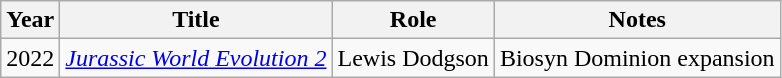<table class = "wikitable sortable">
<tr>
<th>Year</th>
<th>Title</th>
<th>Role</th>
<th class = "unsortable">Notes</th>
</tr>
<tr>
<td>2022</td>
<td><em><a href='#'>Jurassic World Evolution 2</a></em></td>
<td>Lewis Dodgson</td>
<td>Biosyn Dominion expansion</td>
</tr>
</table>
